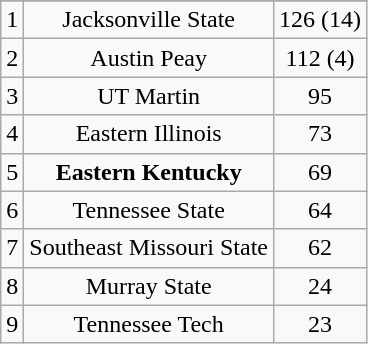<table class="wikitable" style="display: inline-table;">
<tr align="center">
</tr>
<tr align="center">
<td>1</td>
<td>Jacksonville State</td>
<td>126 (14)</td>
</tr>
<tr align="center">
<td>2</td>
<td>Austin Peay</td>
<td>112 (4)</td>
</tr>
<tr align="center">
<td>3</td>
<td>UT Martin</td>
<td>95</td>
</tr>
<tr align="center">
<td>4</td>
<td>Eastern Illinois</td>
<td>73</td>
</tr>
<tr align="center">
<td>5</td>
<td><strong>Eastern Kentucky</strong></td>
<td>69</td>
</tr>
<tr align="center">
<td>6</td>
<td>Tennessee State</td>
<td>64</td>
</tr>
<tr align="center">
<td>7</td>
<td>Southeast Missouri State</td>
<td>62</td>
</tr>
<tr align="center">
<td>8</td>
<td>Murray State</td>
<td>24</td>
</tr>
<tr align="center">
<td>9</td>
<td>Tennessee Tech</td>
<td>23</td>
</tr>
</table>
